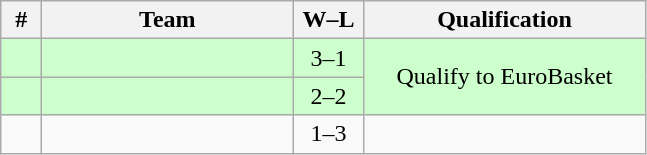<table class=wikitable style="text-align:center;">
<tr>
<th width=20px>#</th>
<th width=160px>Team</th>
<th width=40px>W–L</th>
<th width=180px>Qualification</th>
</tr>
<tr bgcolor=#CCFFCC>
<td></td>
<td align=left></td>
<td>3–1</td>
<td rowspan=2>Qualify to EuroBasket</td>
</tr>
<tr bgcolor=#CCFFCC>
<td></td>
<td align=left></td>
<td>2–2</td>
</tr>
<tr>
<td></td>
<td align=left></td>
<td>1–3</td>
</tr>
</table>
